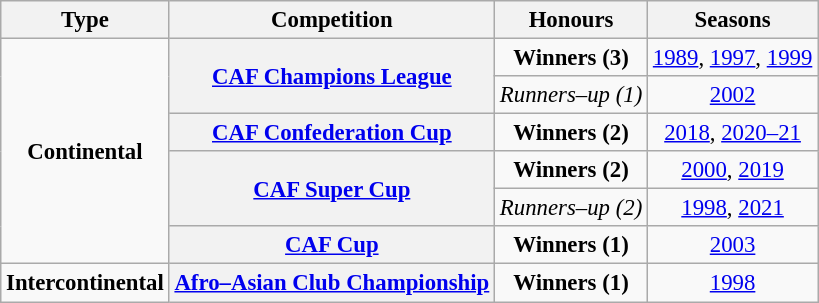<table class="wikitable plainrowheaders" style="font-size:95%; text-align:center;">
<tr>
<th>Type</th>
<th>Competition</th>
<th><strong>Honours</strong></th>
<th>Seasons</th>
</tr>
<tr>
<td rowspan="6"><strong>Continental</strong></td>
<th rowspan="2" scope="col"><a href='#'>CAF Champions League</a></th>
<td align="center"><strong>Winners (3)</strong></td>
<td><a href='#'>1989</a>, <a href='#'>1997</a>, <a href='#'>1999</a></td>
</tr>
<tr>
<td align="center"><em>Runners–up (1)</em></td>
<td><a href='#'>2002</a></td>
</tr>
<tr>
<th scope="col"><a href='#'>CAF Confederation Cup</a></th>
<td align="center"><strong>Winners (2)</strong></td>
<td><a href='#'>2018</a>, <a href='#'>2020–21</a></td>
</tr>
<tr>
<th rowspan="2" scope="col"><a href='#'>CAF Super Cup</a></th>
<td align="center"><strong>Winners (2)</strong></td>
<td><a href='#'>2000</a>, <a href='#'>2019</a></td>
</tr>
<tr>
<td align="center"><em>Runners–up (2)</em></td>
<td><a href='#'>1998</a>, <a href='#'>2021</a></td>
</tr>
<tr>
<th scope="col"><a href='#'>CAF Cup</a></th>
<td align="center"><strong>Winners (1)</strong></td>
<td><a href='#'>2003</a></td>
</tr>
<tr>
<td><strong>Intercontinental</strong></td>
<th scope="col"><a href='#'>Afro–Asian Club Championship</a></th>
<td align="center"><strong>Winners (1)</strong></td>
<td><a href='#'>1998</a></td>
</tr>
</table>
